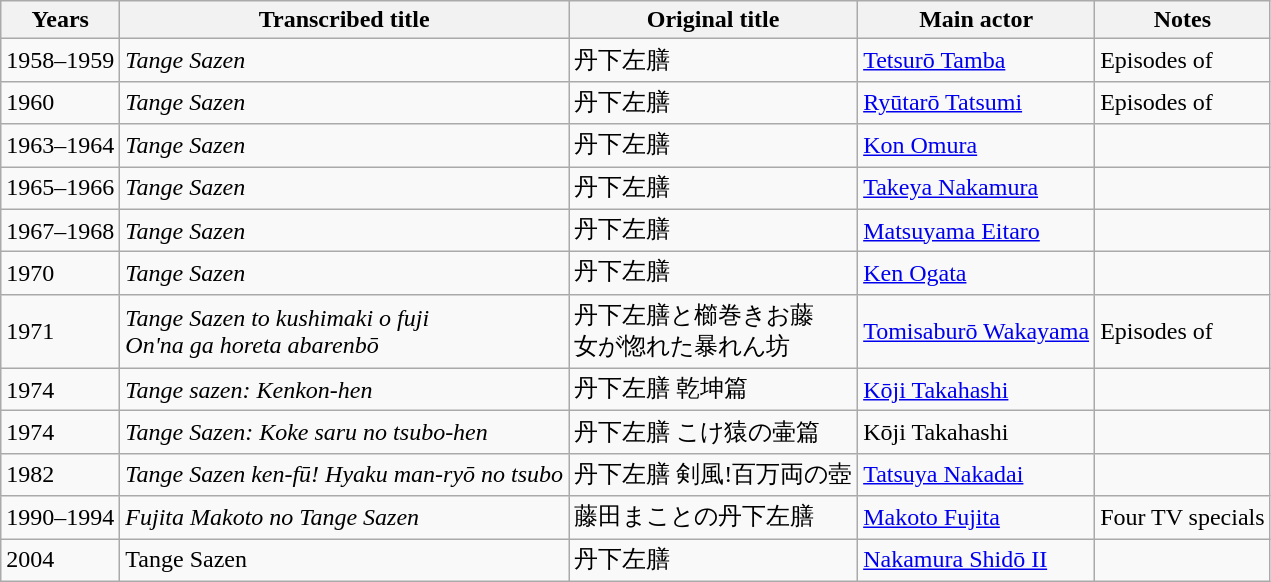<table class="wikitable">
<tr>
<th>Years</th>
<th>Transcribed title</th>
<th>Original title</th>
<th>Main actor</th>
<th>Notes</th>
</tr>
<tr>
<td>1958–1959</td>
<td><em>Tange Sazen</em></td>
<td>丹下左膳</td>
<td><a href='#'>Tetsurō Tamba</a></td>
<td>Episodes of </td>
</tr>
<tr>
<td>1960</td>
<td><em>Tange Sazen</em></td>
<td>丹下左膳</td>
<td><a href='#'>Ryūtarō Tatsumi</a></td>
<td>Episodes of </td>
</tr>
<tr>
<td>1963–1964</td>
<td><em>Tange Sazen</em></td>
<td>丹下左膳</td>
<td><a href='#'>Kon Omura</a></td>
<td></td>
</tr>
<tr>
<td>1965–1966</td>
<td><em>Tange Sazen</em></td>
<td>丹下左膳</td>
<td><a href='#'>Takeya Nakamura</a></td>
<td></td>
</tr>
<tr>
<td>1967–1968</td>
<td><em>Tange Sazen</em></td>
<td>丹下左膳</td>
<td><a href='#'>Matsuyama Eitaro</a></td>
<td></td>
</tr>
<tr>
<td>1970</td>
<td><em>Tange Sazen</em></td>
<td>丹下左膳</td>
<td><a href='#'>Ken Ogata</a></td>
<td></td>
</tr>
<tr>
<td>1971</td>
<td><em>Tange Sazen to kushimaki o fuji</em><br><em>On'na ga horeta abarenbō</em></td>
<td>丹下左膳と櫛巻きお藤<br>女が惚れた暴れん坊</td>
<td><a href='#'>Tomisaburō Wakayama</a></td>
<td>Episodes of </td>
</tr>
<tr>
<td>1974</td>
<td><em>Tange sazen: Kenkon-hen</em></td>
<td>丹下左膳 乾坤篇</td>
<td><a href='#'>Kōji Takahashi</a></td>
<td></td>
</tr>
<tr>
<td>1974</td>
<td><em>Tange Sazen: Koke saru no tsubo-hen</em></td>
<td>丹下左膳 こけ猿の壷篇</td>
<td>Kōji Takahashi</td>
<td></td>
</tr>
<tr>
<td>1982</td>
<td><em>Tange Sazen ken-fū! Hyaku man-ryō no tsubo</em></td>
<td>丹下左膳 剣風!百万両の壺</td>
<td><a href='#'>Tatsuya Nakadai</a></td>
<td></td>
</tr>
<tr>
<td>1990–1994</td>
<td><em>Fujita Makoto no Tange Sazen</em></td>
<td>藤田まことの丹下左膳</td>
<td><a href='#'>Makoto Fujita</a></td>
<td>Four TV specials</td>
</tr>
<tr>
<td>2004</td>
<td>Tange Sazen</td>
<td>丹下左膳</td>
<td><a href='#'>Nakamura Shidō II</a></td>
<td></td>
</tr>
</table>
